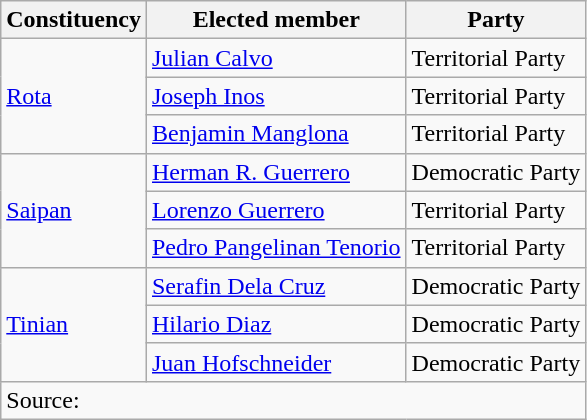<table class=wikitable>
<tr>
<th>Constituency</th>
<th>Elected member</th>
<th>Party</th>
</tr>
<tr>
<td rowspan=3><a href='#'>Rota</a></td>
<td><a href='#'>Julian Calvo</a></td>
<td>Territorial Party</td>
</tr>
<tr>
<td><a href='#'>Joseph Inos</a></td>
<td>Territorial Party</td>
</tr>
<tr>
<td><a href='#'>Benjamin Manglona</a></td>
<td>Territorial Party</td>
</tr>
<tr>
<td rowspan=3><a href='#'>Saipan</a></td>
<td><a href='#'>Herman R. Guerrero</a></td>
<td>Democratic Party</td>
</tr>
<tr>
<td><a href='#'>Lorenzo Guerrero</a></td>
<td>Territorial Party</td>
</tr>
<tr>
<td><a href='#'>Pedro Pangelinan Tenorio</a></td>
<td>Territorial Party</td>
</tr>
<tr>
<td rowspan=3><a href='#'>Tinian</a></td>
<td><a href='#'>Serafin Dela Cruz</a></td>
<td>Democratic Party</td>
</tr>
<tr>
<td><a href='#'>Hilario Diaz</a></td>
<td>Democratic Party</td>
</tr>
<tr>
<td><a href='#'>Juan Hofschneider</a></td>
<td>Democratic Party</td>
</tr>
<tr>
<td colspan=3>Source: </td>
</tr>
</table>
